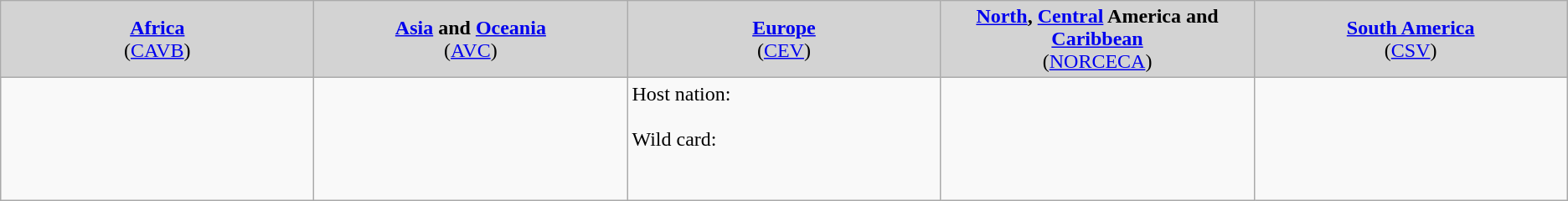<table class="wikitable">
<tr style="background:Lightgrey;">
<td style="width:20%; text-align:center;"><strong><a href='#'>Africa</a></strong><br>(<a href='#'>CAVB</a>)</td>
<td style="width:20%; text-align:center;"><strong><a href='#'>Asia</a> and <a href='#'>Oceania</a></strong><br>(<a href='#'>AVC</a>)</td>
<td style="width:20%; text-align:center;"><strong><a href='#'>Europe</a></strong><br>(<a href='#'>CEV</a>)</td>
<td style="width:20%; text-align:center;"><strong><a href='#'>North</a>, <a href='#'>Central</a> America and <a href='#'>Caribbean</a></strong><br>(<a href='#'>NORCECA</a>)</td>
<td style="width:20%; text-align:center;"><strong><a href='#'>South America</a><br></strong>(<a href='#'>CSV</a>)</td>
</tr>
<tr>
<td></td>
<td></td>
<td>Host nation: <br><br>Wild card: <br><br><br></td>
<td></td>
<td></td>
</tr>
</table>
